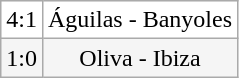<table class="wikitable">
<tr align=center bgcolor=white>
<td>4:1</td>
<td>Águilas - Banyoles</td>
</tr>
<tr align=center bgcolor=#F5F5F5>
<td>1:0</td>
<td>Oliva - Ibiza</td>
</tr>
</table>
